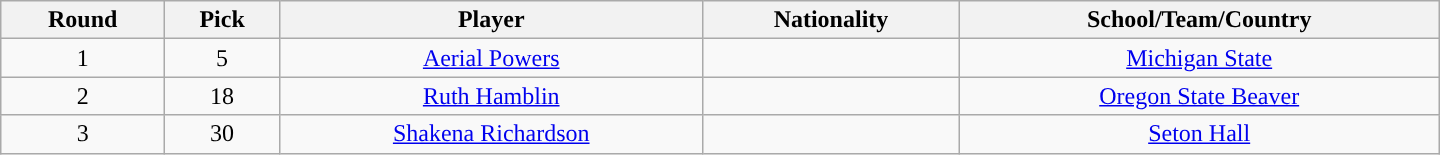<table class="wikitable sortable" style="text-align:center; width:60em">
<tr>
<th>Round</th>
<th>Pick</th>
<th>Player</th>
<th>Nationality</th>
<th>School/Team/Country</th>
</tr>
<tr>
<td>1</td>
<td>5</td>
<td><a href='#'>Aerial Powers</a></td>
<td></td>
<td><a href='#'>Michigan State</a></td>
</tr>
<tr>
<td>2</td>
<td>18</td>
<td><a href='#'>Ruth Hamblin</a></td>
<td></td>
<td><a href='#'>Oregon State Beaver</a></td>
</tr>
<tr>
<td>3</td>
<td>30</td>
<td><a href='#'>Shakena Richardson</a></td>
<td></td>
<td><a href='#'>Seton Hall</a></td>
</tr>
</table>
